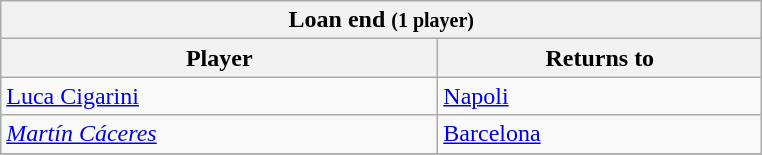<table class="wikitable collapsible collapsed">
<tr>
<th colspan="2" width="500"> <strong>Loan end</strong> <small>(1 player)</small></th>
</tr>
<tr>
<th>Player</th>
<th>Returns to</th>
</tr>
<tr>
<td> <a href='#'>Luca Cigarini</a></td>
<td> <a href='#'>Napoli</a></td>
</tr>
<tr>
<td> <em><a href='#'>Martín Cáceres</a></em></td>
<td> <a href='#'>Barcelona</a></td>
</tr>
<tr>
</tr>
</table>
